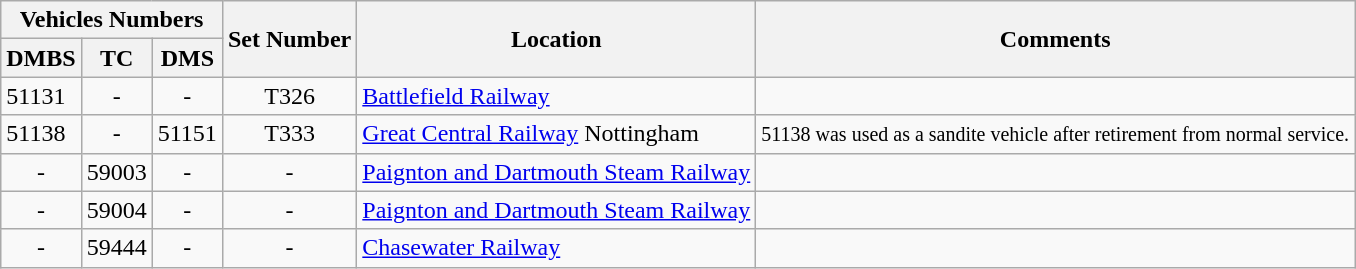<table class="wikitable">
<tr>
<th style="text-align:center;" colspan="3">Vehicles Numbers</th>
<th rowspan=2 align=center>Set Number</th>
<th rowspan=2 align=left>Location</th>
<th rowspan=2 align=left>Comments</th>
</tr>
<tr>
<th>DMBS</th>
<th>TC</th>
<th>DMS</th>
</tr>
<tr>
<td>51131</td>
<td align=center>-</td>
<td align=center>-</td>
<td align=center>T326</td>
<td><a href='#'>Battlefield Railway</a></td>
<td></td>
</tr>
<tr>
<td>51138</td>
<td align=center>-</td>
<td>51151</td>
<td align=center>T333</td>
<td><a href='#'>Great Central Railway</a> Nottingham</td>
<td><small>51138 was used as a sandite vehicle after retirement from normal service.</small></td>
</tr>
<tr>
<td align=center>-</td>
<td>59003</td>
<td align=center>-</td>
<td align=center>-</td>
<td><a href='#'>Paignton and Dartmouth Steam Railway</a></td>
<td></td>
</tr>
<tr>
<td align=center>-</td>
<td>59004</td>
<td align=center>-</td>
<td align=center>-</td>
<td><a href='#'>Paignton and Dartmouth Steam Railway</a></td>
<td></td>
</tr>
<tr>
<td align=center>-</td>
<td>59444</td>
<td align=center>-</td>
<td align=center>-</td>
<td><a href='#'>Chasewater Railway</a></td>
<td></td>
</tr>
</table>
